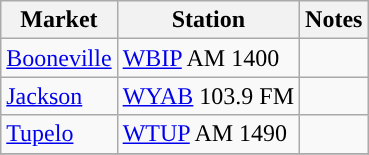<table class="wikitable" border="1">
<tr>
<th>Market</th>
<th>Station</th>
<th>Notes</th>
</tr>
<tr>
<td><a href='#'>Booneville</a></td>
<td><a href='#'>WBIP</a> AM 1400</td>
<td></td>
</tr>
<tr>
<td><a href='#'>Jackson</a></td>
<td><a href='#'>WYAB</a> 103.9 FM</td>
<td></td>
</tr>
<tr>
<td><a href='#'>Tupelo</a></td>
<td><a href='#'>WTUP</a> AM 1490</td>
<td></td>
</tr>
<tr>
</tr>
</table>
